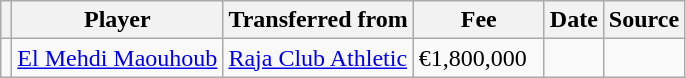<table class="wikitable plainrowheaders sortable">
<tr>
<th></th>
<th scope="col">Player</th>
<th>Transferred from</th>
<th style="width: 80px;">Fee</th>
<th scope="col">Date</th>
<th scope="col">Source</th>
</tr>
<tr>
<td align="center"></td>
<td> <a href='#'>El Mehdi Maouhoub</a></td>
<td> <a href='#'>Raja Club Athletic</a></td>
<td>€1,800,000</td>
<td></td>
<td></td>
</tr>
</table>
